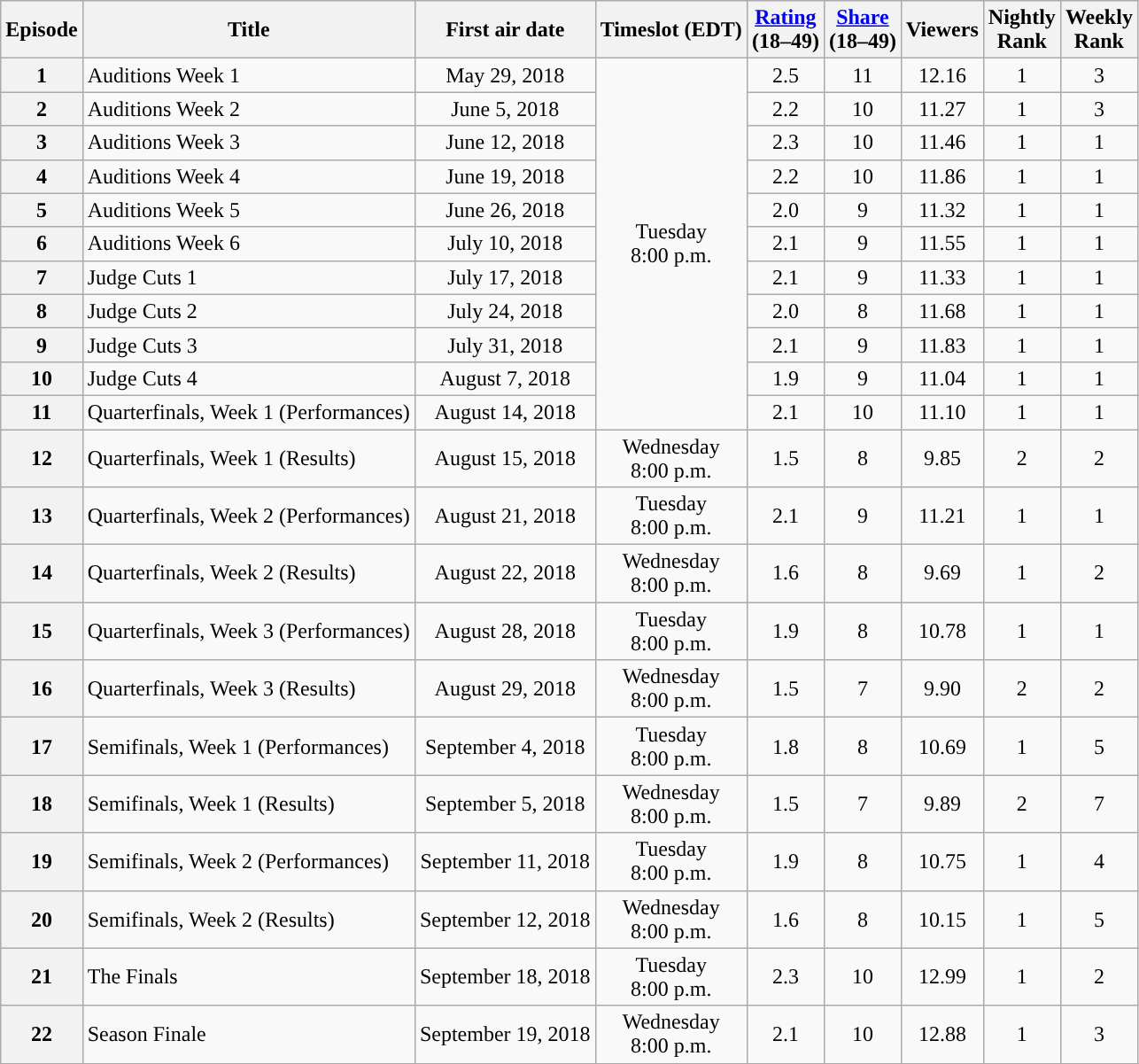<table class="wikitable" style="text-align:center">
<tr>
<th>Episode</th>
<th>Title</th>
<th>First air date</th>
<th>Timeslot (EDT)</th>
<th><a href='#'>Rating</a><br>(18–49)</th>
<th><a href='#'>Share</a><br>(18–49)</th>
<th>Viewers<br></th>
<th>Nightly<br>Rank</th>
<th>Weekly<br>Rank</th>
</tr>
<tr>
<th>1</th>
<td style="text-align:left;">Auditions Week 1</td>
<td>May 29, 2018</td>
<td rowspan="11">Tuesday<br>8:00 p.m.</td>
<td>2.5</td>
<td>11</td>
<td>12.16</td>
<td>1</td>
<td>3</td>
</tr>
<tr>
<th>2</th>
<td style="text-align:left;">Auditions Week 2</td>
<td>June 5, 2018</td>
<td>2.2</td>
<td>10</td>
<td>11.27</td>
<td>1</td>
<td>3</td>
</tr>
<tr>
<th>3</th>
<td style="text-align:left;">Auditions Week 3</td>
<td>June 12, 2018</td>
<td>2.3</td>
<td>10</td>
<td>11.46</td>
<td>1</td>
<td>1</td>
</tr>
<tr>
<th>4</th>
<td style="text-align:left;">Auditions Week 4</td>
<td>June 19, 2018</td>
<td>2.2</td>
<td>10</td>
<td>11.86</td>
<td>1</td>
<td>1</td>
</tr>
<tr>
<th>5</th>
<td style="text-align:left;">Auditions Week 5</td>
<td>June 26, 2018</td>
<td>2.0</td>
<td>9</td>
<td>11.32</td>
<td>1</td>
<td>1</td>
</tr>
<tr>
<th>6</th>
<td style="text-align:left;">Auditions Week 6</td>
<td>July 10, 2018</td>
<td>2.1</td>
<td>9</td>
<td>11.55</td>
<td>1</td>
<td>1</td>
</tr>
<tr>
<th>7</th>
<td style="text-align:left;">Judge Cuts 1</td>
<td>July 17, 2018</td>
<td>2.1</td>
<td>9</td>
<td>11.33</td>
<td>1</td>
<td>1</td>
</tr>
<tr>
<th>8</th>
<td style="text-align:left;">Judge Cuts 2</td>
<td>July 24, 2018</td>
<td>2.0</td>
<td>8</td>
<td>11.68</td>
<td>1</td>
<td>1</td>
</tr>
<tr>
<th>9</th>
<td style="text-align:left;">Judge Cuts 3</td>
<td>July 31, 2018</td>
<td>2.1</td>
<td>9</td>
<td>11.83</td>
<td>1</td>
<td>1</td>
</tr>
<tr>
<th>10</th>
<td style="text-align:left;">Judge Cuts 4</td>
<td>August 7, 2018</td>
<td>1.9</td>
<td>9</td>
<td>11.04</td>
<td>1</td>
<td>1</td>
</tr>
<tr>
<th>11</th>
<td style="text-align:left;">Quarterfinals, Week 1 (Performances)</td>
<td>August 14, 2018</td>
<td>2.1</td>
<td>10</td>
<td>11.10</td>
<td>1</td>
<td>1</td>
</tr>
<tr>
<th>12</th>
<td style="text-align:left;">Quarterfinals, Week 1 (Results)</td>
<td>August 15, 2018</td>
<td>Wednesday<br>8:00 p.m.</td>
<td>1.5</td>
<td>8</td>
<td>9.85</td>
<td>2</td>
<td>2</td>
</tr>
<tr>
<th>13</th>
<td style="text-align:left;">Quarterfinals, Week 2 (Performances)</td>
<td>August 21, 2018</td>
<td>Tuesday<br>8:00 p.m.</td>
<td>2.1</td>
<td>9</td>
<td>11.21</td>
<td>1</td>
<td>1</td>
</tr>
<tr>
<th>14</th>
<td style="text-align:left;">Quarterfinals, Week 2 (Results)</td>
<td>August 22, 2018</td>
<td>Wednesday<br>8:00 p.m.</td>
<td>1.6</td>
<td>8</td>
<td>9.69</td>
<td>1</td>
<td>2</td>
</tr>
<tr>
<th>15</th>
<td style="text-align:left;">Quarterfinals, Week 3 (Performances)</td>
<td>August 28, 2018</td>
<td>Tuesday<br>8:00 p.m.</td>
<td>1.9</td>
<td>8</td>
<td>10.78</td>
<td>1</td>
<td>1</td>
</tr>
<tr>
<th>16</th>
<td style="text-align:left;">Quarterfinals, Week 3 (Results)</td>
<td>August 29, 2018</td>
<td>Wednesday<br>8:00 p.m.</td>
<td>1.5</td>
<td>7</td>
<td>9.90</td>
<td>2</td>
<td>2</td>
</tr>
<tr>
<th>17</th>
<td style="text-align:left;">Semifinals, Week 1 (Performances)</td>
<td>September 4, 2018</td>
<td>Tuesday<br>8:00 p.m.</td>
<td>1.8</td>
<td>8</td>
<td>10.69</td>
<td>1</td>
<td>5</td>
</tr>
<tr>
<th>18</th>
<td style="text-align:left;">Semifinals, Week 1 (Results)</td>
<td>September 5, 2018</td>
<td>Wednesday<br>8:00 p.m.</td>
<td>1.5</td>
<td>7</td>
<td>9.89</td>
<td>2</td>
<td>7</td>
</tr>
<tr>
<th>19</th>
<td style="text-align:left;">Semifinals, Week 2 (Performances)</td>
<td>September 11, 2018</td>
<td>Tuesday<br>8:00 p.m.</td>
<td>1.9</td>
<td>8</td>
<td>10.75</td>
<td>1</td>
<td>4</td>
</tr>
<tr>
<th>20</th>
<td style="text-align:left;">Semifinals, Week 2 (Results)</td>
<td>September 12, 2018</td>
<td>Wednesday<br>8:00 p.m.</td>
<td>1.6</td>
<td>8</td>
<td>10.15</td>
<td>1</td>
<td>5</td>
</tr>
<tr>
<th>21</th>
<td style="text-align:left;">The Finals</td>
<td>September 18, 2018</td>
<td>Tuesday<br>8:00 p.m.</td>
<td>2.3</td>
<td>10</td>
<td>12.99</td>
<td>1</td>
<td>2</td>
</tr>
<tr>
<th>22</th>
<td style="text-align:left;">Season Finale</td>
<td>September 19, 2018</td>
<td>Wednesday<br>8:00 p.m.</td>
<td>2.1</td>
<td>10</td>
<td>12.88</td>
<td>1</td>
<td>3</td>
</tr>
<tr>
</tr>
</table>
